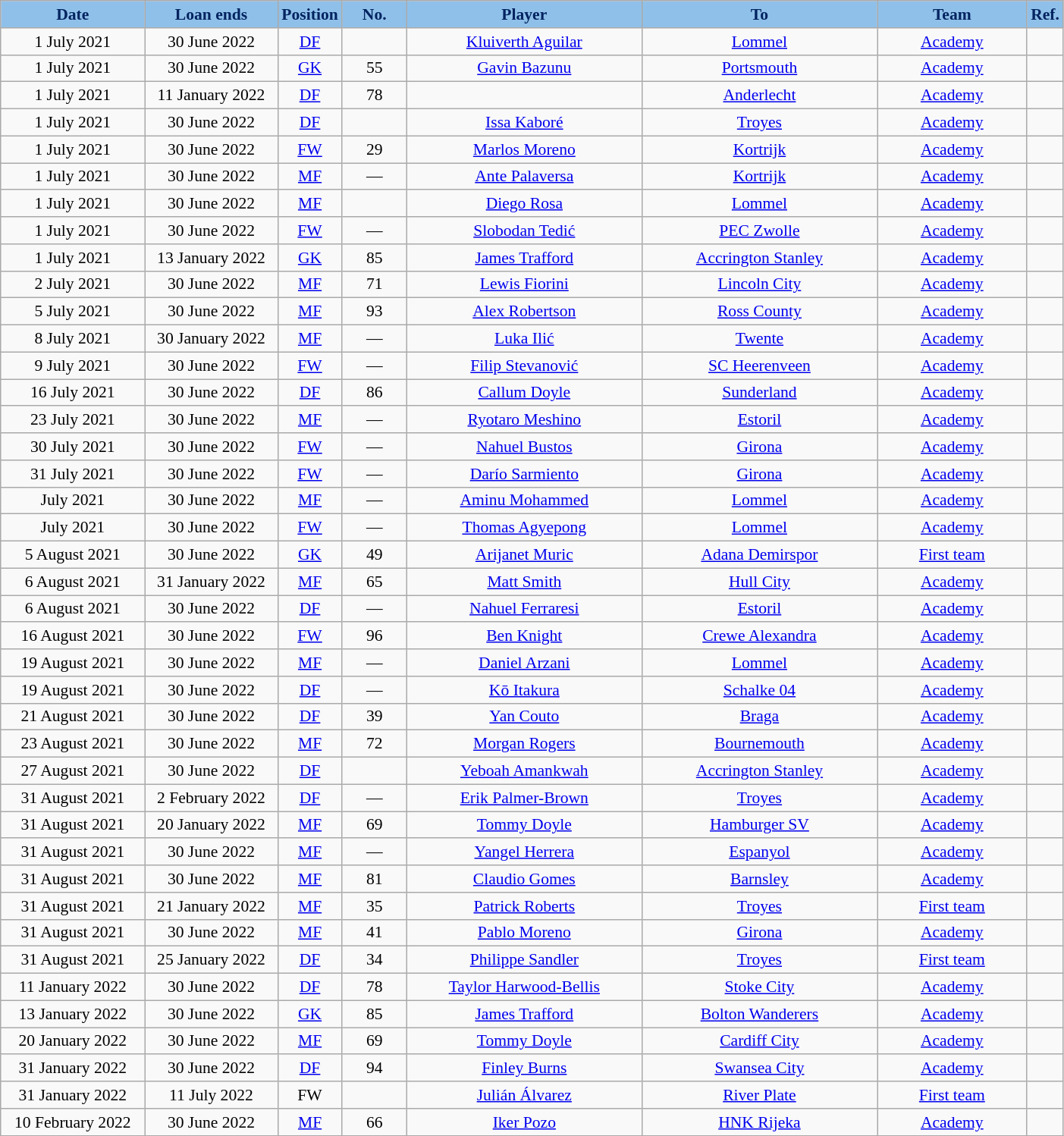<table class="wikitable" style="text-align:center; font-size:90%; ">
<tr>
<th style="background:#8FC0E9; color:#022360; width:120px;">Date</th>
<th style="background:#8FC0E9; color:#022360; width:110px;">Loan ends</th>
<th style="background:#8FC0E9; color:#022360; width:50px;">Position</th>
<th style="background:#8FC0E9; color:#022360; width:50px;">No.</th>
<th style="background:#8FC0E9; color:#022360; width:200px;">Player</th>
<th style="background:#8FC0E9; color:#022360; width:200px;">To</th>
<th style="background:#8FC0E9; color:#022360; width:125px;">Team</th>
<th style="background:#8FC0E9; color:#022360; width:25px;">Ref.</th>
</tr>
<tr>
<td>1 July 2021</td>
<td>30 June 2022</td>
<td><a href='#'>DF</a></td>
<td></td>
<td> <a href='#'>Kluiverth Aguilar</a></td>
<td> <a href='#'>Lommel</a></td>
<td><a href='#'>Academy</a></td>
<td></td>
</tr>
<tr>
<td>1 July 2021</td>
<td>30 June 2022</td>
<td><a href='#'>GK</a></td>
<td>55</td>
<td> <a href='#'>Gavin Bazunu</a></td>
<td><a href='#'>Portsmouth</a></td>
<td><a href='#'>Academy</a></td>
<td></td>
</tr>
<tr>
<td>1 July 2021</td>
<td>11 January 2022</td>
<td><a href='#'>DF</a></td>
<td>78</td>
<td></td>
<td> <a href='#'>Anderlecht</a></td>
<td><a href='#'>Academy</a></td>
<td></td>
</tr>
<tr>
<td>1 July 2021</td>
<td>30 June 2022</td>
<td><a href='#'>DF</a></td>
<td></td>
<td> <a href='#'>Issa Kaboré</a></td>
<td> <a href='#'>Troyes</a></td>
<td><a href='#'>Academy</a></td>
<td></td>
</tr>
<tr>
<td>1 July 2021</td>
<td>30 June 2022</td>
<td><a href='#'>FW</a></td>
<td>29</td>
<td> <a href='#'>Marlos Moreno</a></td>
<td> <a href='#'>Kortrijk</a></td>
<td><a href='#'>Academy</a></td>
<td></td>
</tr>
<tr>
<td>1 July 2021</td>
<td>30 June 2022</td>
<td><a href='#'>MF</a></td>
<td>—</td>
<td> <a href='#'>Ante Palaversa</a></td>
<td> <a href='#'>Kortrijk</a></td>
<td><a href='#'>Academy</a></td>
<td></td>
</tr>
<tr>
<td>1 July 2021</td>
<td>30 June 2022</td>
<td><a href='#'>MF</a></td>
<td></td>
<td> <a href='#'>Diego Rosa</a></td>
<td> <a href='#'>Lommel</a></td>
<td><a href='#'>Academy</a></td>
<td></td>
</tr>
<tr>
<td>1 July 2021</td>
<td>30 June 2022</td>
<td><a href='#'>FW</a></td>
<td>—</td>
<td> <a href='#'>Slobodan Tedić</a></td>
<td> <a href='#'>PEC Zwolle</a></td>
<td><a href='#'>Academy</a></td>
<td></td>
</tr>
<tr>
<td>1 July 2021</td>
<td>13 January 2022</td>
<td><a href='#'>GK</a></td>
<td>85</td>
<td> <a href='#'>James Trafford</a></td>
<td><a href='#'>Accrington Stanley</a></td>
<td><a href='#'>Academy</a></td>
<td></td>
</tr>
<tr>
<td>2 July 2021</td>
<td>30 June 2022</td>
<td><a href='#'>MF</a></td>
<td>71</td>
<td> <a href='#'>Lewis Fiorini</a></td>
<td><a href='#'>Lincoln City</a></td>
<td><a href='#'>Academy</a></td>
<td></td>
</tr>
<tr>
<td>5 July 2021</td>
<td>30 June 2022</td>
<td><a href='#'>MF</a></td>
<td>93</td>
<td> <a href='#'>Alex Robertson</a></td>
<td> <a href='#'>Ross County</a></td>
<td><a href='#'>Academy</a></td>
<td></td>
</tr>
<tr>
<td>8 July 2021</td>
<td>30 January 2022</td>
<td><a href='#'>MF</a></td>
<td>—</td>
<td> <a href='#'>Luka Ilić</a></td>
<td> <a href='#'>Twente</a></td>
<td><a href='#'>Academy</a></td>
<td></td>
</tr>
<tr>
<td>9 July 2021</td>
<td>30 June 2022</td>
<td><a href='#'>FW</a></td>
<td>—</td>
<td> <a href='#'>Filip Stevanović</a></td>
<td> <a href='#'>SC Heerenveen</a></td>
<td><a href='#'>Academy</a></td>
<td></td>
</tr>
<tr>
<td>16 July 2021</td>
<td>30 June 2022</td>
<td><a href='#'>DF</a></td>
<td>86</td>
<td> <a href='#'>Callum Doyle</a></td>
<td><a href='#'>Sunderland</a></td>
<td><a href='#'>Academy</a></td>
<td></td>
</tr>
<tr>
<td>23 July 2021</td>
<td>30 June 2022</td>
<td><a href='#'>MF</a></td>
<td>—</td>
<td> <a href='#'>Ryotaro Meshino</a></td>
<td> <a href='#'>Estoril</a></td>
<td><a href='#'>Academy</a></td>
<td></td>
</tr>
<tr>
<td>30 July 2021</td>
<td>30 June 2022</td>
<td><a href='#'>FW</a></td>
<td>—</td>
<td> <a href='#'>Nahuel Bustos</a></td>
<td> <a href='#'>Girona</a></td>
<td><a href='#'>Academy</a></td>
<td></td>
</tr>
<tr>
<td>31 July 2021</td>
<td>30 June 2022</td>
<td><a href='#'>FW</a></td>
<td>—</td>
<td> <a href='#'>Darío Sarmiento</a></td>
<td> <a href='#'>Girona</a></td>
<td><a href='#'>Academy</a></td>
<td></td>
</tr>
<tr>
<td>July 2021</td>
<td>30 June 2022</td>
<td><a href='#'>MF</a></td>
<td>—</td>
<td> <a href='#'>Aminu Mohammed</a></td>
<td> <a href='#'>Lommel</a></td>
<td><a href='#'>Academy</a></td>
<td></td>
</tr>
<tr>
<td>July 2021</td>
<td>30 June 2022</td>
<td><a href='#'>FW</a></td>
<td>—</td>
<td> <a href='#'>Thomas Agyepong</a></td>
<td> <a href='#'>Lommel</a></td>
<td><a href='#'>Academy</a></td>
<td></td>
</tr>
<tr>
<td>5 August 2021</td>
<td>30 June 2022</td>
<td><a href='#'>GK</a></td>
<td>49</td>
<td> <a href='#'>Arijanet Muric</a></td>
<td> <a href='#'>Adana Demirspor</a></td>
<td><a href='#'>First team</a></td>
<td></td>
</tr>
<tr>
<td>6 August 2021</td>
<td>31 January 2022</td>
<td><a href='#'>MF</a></td>
<td>65</td>
<td> <a href='#'>Matt Smith</a></td>
<td><a href='#'>Hull City</a></td>
<td><a href='#'>Academy</a></td>
<td></td>
</tr>
<tr>
<td>6 August 2021</td>
<td>30 June 2022</td>
<td><a href='#'>DF</a></td>
<td>—</td>
<td> <a href='#'>Nahuel Ferraresi</a></td>
<td> <a href='#'>Estoril</a></td>
<td><a href='#'>Academy</a></td>
<td></td>
</tr>
<tr>
<td>16 August 2021</td>
<td>30 June 2022</td>
<td><a href='#'>FW</a></td>
<td>96</td>
<td> <a href='#'>Ben Knight</a></td>
<td><a href='#'>Crewe Alexandra</a></td>
<td><a href='#'>Academy</a></td>
<td></td>
</tr>
<tr>
<td>19 August 2021</td>
<td>30 June 2022</td>
<td><a href='#'>MF</a></td>
<td>—</td>
<td> <a href='#'>Daniel Arzani</a></td>
<td> <a href='#'>Lommel</a></td>
<td><a href='#'>Academy</a></td>
<td></td>
</tr>
<tr>
<td>19 August 2021</td>
<td>30 June 2022</td>
<td><a href='#'>DF</a></td>
<td>—</td>
<td> <a href='#'>Kō Itakura</a></td>
<td> <a href='#'>Schalke 04</a></td>
<td><a href='#'>Academy</a></td>
<td></td>
</tr>
<tr>
<td>21 August 2021</td>
<td>30 June 2022</td>
<td><a href='#'>DF</a></td>
<td>39</td>
<td> <a href='#'>Yan Couto</a></td>
<td> <a href='#'>Braga</a></td>
<td><a href='#'>Academy</a></td>
<td></td>
</tr>
<tr>
<td>23 August 2021</td>
<td>30 June 2022</td>
<td><a href='#'>MF</a></td>
<td>72</td>
<td> <a href='#'>Morgan Rogers</a></td>
<td><a href='#'>Bournemouth</a></td>
<td><a href='#'>Academy</a></td>
<td></td>
</tr>
<tr>
<td>27 August 2021</td>
<td>30 June 2022</td>
<td><a href='#'>DF</a></td>
<td></td>
<td> <a href='#'>Yeboah Amankwah</a></td>
<td><a href='#'>Accrington Stanley</a></td>
<td><a href='#'>Academy</a></td>
<td></td>
</tr>
<tr>
<td>31 August 2021</td>
<td>2 February 2022</td>
<td><a href='#'>DF</a></td>
<td>—</td>
<td> <a href='#'>Erik Palmer-Brown</a></td>
<td> <a href='#'>Troyes</a></td>
<td><a href='#'>Academy</a></td>
<td></td>
</tr>
<tr>
<td>31 August 2021</td>
<td>20 January 2022</td>
<td><a href='#'>MF</a></td>
<td>69</td>
<td> <a href='#'>Tommy Doyle</a></td>
<td> <a href='#'>Hamburger SV</a></td>
<td><a href='#'>Academy</a></td>
<td></td>
</tr>
<tr>
<td>31 August 2021</td>
<td>30 June 2022</td>
<td><a href='#'>MF</a></td>
<td>—</td>
<td> <a href='#'>Yangel Herrera</a></td>
<td> <a href='#'>Espanyol</a></td>
<td><a href='#'>Academy</a></td>
<td></td>
</tr>
<tr>
<td>31 August 2021</td>
<td>30 June 2022</td>
<td><a href='#'>MF</a></td>
<td>81</td>
<td> <a href='#'>Claudio Gomes</a></td>
<td><a href='#'>Barnsley</a></td>
<td><a href='#'>Academy</a></td>
<td></td>
</tr>
<tr>
<td>31 August 2021</td>
<td>21 January 2022</td>
<td><a href='#'>MF</a></td>
<td>35</td>
<td> <a href='#'>Patrick Roberts</a></td>
<td> <a href='#'>Troyes</a></td>
<td><a href='#'>First team</a></td>
<td></td>
</tr>
<tr>
<td>31 August 2021</td>
<td>30 June 2022</td>
<td><a href='#'>MF</a></td>
<td>41</td>
<td> <a href='#'>Pablo Moreno</a></td>
<td> <a href='#'>Girona</a></td>
<td><a href='#'>Academy</a></td>
<td></td>
</tr>
<tr>
<td>31 August 2021</td>
<td>25 January 2022</td>
<td><a href='#'>DF</a></td>
<td>34</td>
<td> <a href='#'>Philippe Sandler</a></td>
<td> <a href='#'>Troyes</a></td>
<td><a href='#'>First team</a></td>
<td></td>
</tr>
<tr>
<td>11 January 2022</td>
<td>30 June 2022</td>
<td><a href='#'>DF</a></td>
<td>78</td>
<td> <a href='#'>Taylor Harwood-Bellis</a></td>
<td><a href='#'>Stoke City</a></td>
<td><a href='#'>Academy</a></td>
<td></td>
</tr>
<tr>
<td>13 January 2022</td>
<td>30 June 2022</td>
<td><a href='#'>GK</a></td>
<td>85</td>
<td> <a href='#'>James Trafford</a></td>
<td><a href='#'>Bolton Wanderers</a></td>
<td><a href='#'>Academy</a></td>
<td></td>
</tr>
<tr>
<td>20 January 2022</td>
<td>30 June 2022</td>
<td><a href='#'>MF</a></td>
<td>69</td>
<td> <a href='#'>Tommy Doyle</a></td>
<td> <a href='#'>Cardiff City</a></td>
<td><a href='#'>Academy</a></td>
<td></td>
</tr>
<tr>
<td>31 January 2022</td>
<td>30 June 2022</td>
<td><a href='#'>DF</a></td>
<td>94</td>
<td> <a href='#'>Finley Burns</a></td>
<td> <a href='#'>Swansea City</a></td>
<td><a href='#'>Academy</a></td>
<td></td>
</tr>
<tr>
<td>31 January 2022</td>
<td>11 July 2022</td>
<td>FW</td>
<td></td>
<td> <a href='#'>Julián Álvarez</a></td>
<td> <a href='#'>River Plate</a></td>
<td><a href='#'>First team</a></td>
<td></td>
</tr>
<tr>
<td>10 February 2022</td>
<td>30 June 2022</td>
<td><a href='#'>MF</a></td>
<td>66</td>
<td> <a href='#'>Iker Pozo</a></td>
<td> <a href='#'>HNK Rijeka</a></td>
<td><a href='#'>Academy</a></td>
<td></td>
</tr>
<tr>
</tr>
</table>
